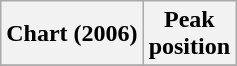<table class="wikitable sortable plainrowheaders" style="text-align:center">
<tr>
<th scope="col">Chart (2006)</th>
<th scope="col">Peak<br> position</th>
</tr>
<tr>
</tr>
</table>
